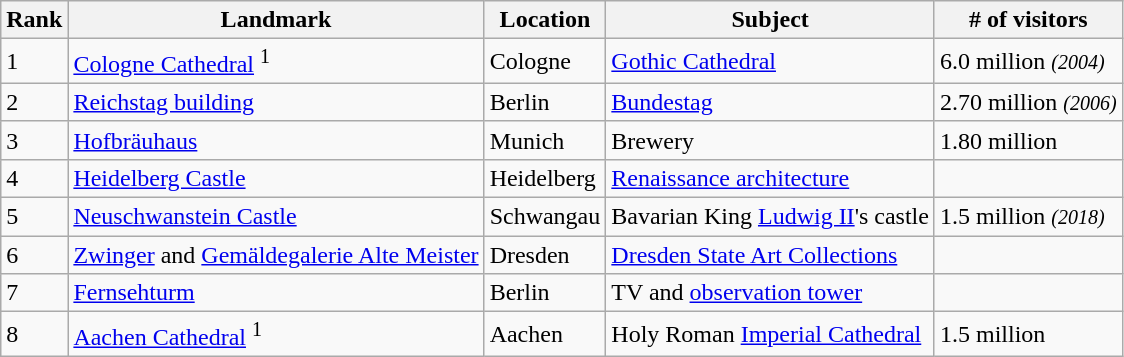<table class="wikitable style="font-size:90%">
<tr>
<th valign=bottom>Rank</th>
<th valign=bottom>Landmark</th>
<th valign=bottom>Location</th>
<th valign=bottom>Subject</th>
<th valign=bottom># of visitors</th>
</tr>
<tr>
<td>1</td>
<td><a href='#'>Cologne Cathedral</a> <sup>1</sup></td>
<td>Cologne</td>
<td><a href='#'>Gothic Cathedral</a></td>
<td>6.0 million <small><em>(2004)</em></small></td>
</tr>
<tr>
<td>2</td>
<td><a href='#'>Reichstag building</a></td>
<td>Berlin</td>
<td><a href='#'>Bundestag</a></td>
<td>2.70 million <small><em>(2006)</em></small></td>
</tr>
<tr>
<td>3</td>
<td><a href='#'>Hofbräuhaus</a></td>
<td>Munich</td>
<td>Brewery</td>
<td>1.80 million</td>
</tr>
<tr>
<td>4</td>
<td><a href='#'>Heidelberg Castle</a></td>
<td>Heidelberg</td>
<td><a href='#'>Renaissance architecture</a></td>
<td></td>
</tr>
<tr>
<td>5</td>
<td><a href='#'>Neuschwanstein Castle</a></td>
<td>Schwangau</td>
<td>Bavarian King <a href='#'>Ludwig II</a>'s castle</td>
<td>1.5 million <small><em>(2018)</em></small></td>
</tr>
<tr>
<td>6</td>
<td nowrap><a href='#'>Zwinger</a> and <a href='#'>Gemäldegalerie Alte Meister</a></td>
<td>Dresden</td>
<td><a href='#'>Dresden State Art Collections</a></td>
<td></td>
</tr>
<tr>
<td>7</td>
<td><a href='#'>Fernsehturm</a></td>
<td>Berlin</td>
<td>TV and <a href='#'>observation tower</a></td>
<td></td>
</tr>
<tr>
<td>8</td>
<td><a href='#'>Aachen Cathedral</a> <sup>1</sup></td>
<td>Aachen</td>
<td>Holy Roman <a href='#'>Imperial Cathedral</a></td>
<td>1.5 million</td>
</tr>
</table>
